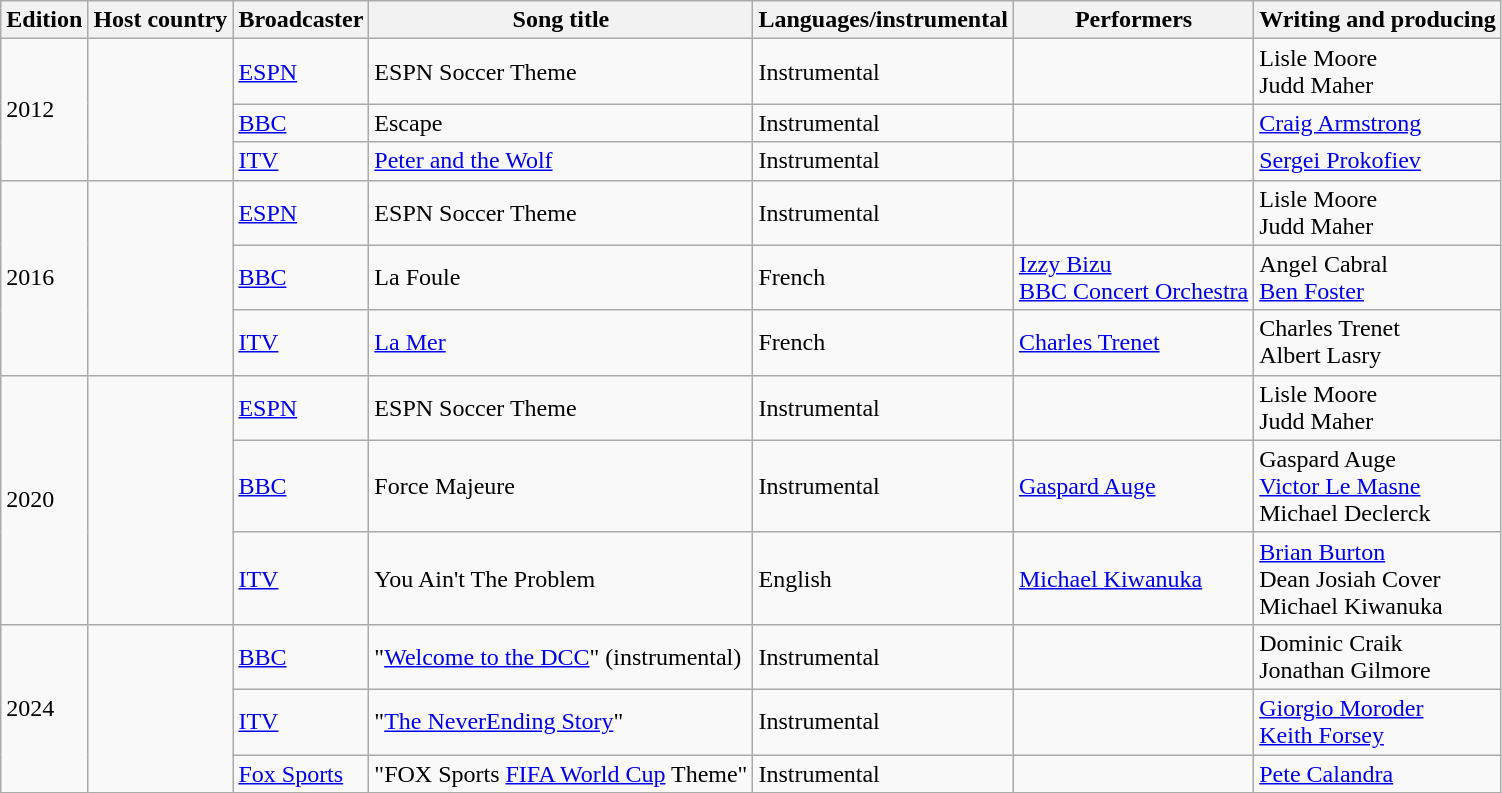<table class="wikitable">
<tr>
<th>Edition</th>
<th>Host country</th>
<th>Broadcaster</th>
<th>Song title</th>
<th>Languages/instrumental</th>
<th>Performers</th>
<th>Writing and producing</th>
</tr>
<tr>
<td rowspan="3">2012</td>
<td rowspan="3"><br></td>
<td><a href='#'>ESPN</a></td>
<td>ESPN Soccer Theme</td>
<td>Instrumental</td>
<td></td>
<td>Lisle Moore<br>Judd Maher</td>
</tr>
<tr>
<td><a href='#'>BBC</a></td>
<td>Escape</td>
<td>Instrumental</td>
<td></td>
<td><a href='#'>Craig Armstrong</a></td>
</tr>
<tr>
<td><a href='#'>ITV</a></td>
<td><a href='#'>Peter and the Wolf</a></td>
<td>Instrumental</td>
<td></td>
<td><a href='#'>Sergei Prokofiev</a></td>
</tr>
<tr>
<td rowspan="3">2016</td>
<td rowspan="3"></td>
<td><a href='#'>ESPN</a></td>
<td>ESPN Soccer Theme</td>
<td>Instrumental</td>
<td></td>
<td>Lisle Moore<br>Judd Maher</td>
</tr>
<tr>
<td><a href='#'>BBC</a></td>
<td>La Foule</td>
<td>French</td>
<td><a href='#'>Izzy Bizu</a><br><a href='#'>BBC Concert Orchestra</a></td>
<td>Angel Cabral<br><a href='#'>Ben Foster</a></td>
</tr>
<tr>
<td><a href='#'>ITV</a></td>
<td><a href='#'>La Mer</a></td>
<td>French</td>
<td><a href='#'>Charles Trenet</a></td>
<td>Charles Trenet<br>Albert Lasry</td>
</tr>
<tr>
<td rowspan="3">2020</td>
<td rowspan="3"></td>
<td><a href='#'>ESPN</a></td>
<td>ESPN Soccer Theme</td>
<td>Instrumental</td>
<td></td>
<td>Lisle Moore<br>Judd Maher</td>
</tr>
<tr>
<td><a href='#'>BBC</a></td>
<td>Force Majeure </td>
<td>Instrumental</td>
<td><a href='#'>Gaspard Auge</a></td>
<td>Gaspard Auge<br><a href='#'>Victor Le Masne</a><br>Michael Declerck</td>
</tr>
<tr>
<td><a href='#'>ITV</a></td>
<td>You Ain't The Problem</td>
<td>English</td>
<td><a href='#'>Michael Kiwanuka</a></td>
<td><a href='#'>Brian Burton</a><br>Dean Josiah Cover<br>Michael Kiwanuka</td>
</tr>
<tr>
<td rowspan="3">2024</td>
<td rowspan="3"></td>
<td><a href='#'>BBC</a></td>
<td>"<a href='#'>Welcome to the DCC</a>" (instrumental)</td>
<td>Instrumental</td>
<td></td>
<td>Dominic Craik<br>Jonathan Gilmore</td>
</tr>
<tr>
<td><a href='#'>ITV</a></td>
<td>"<a href='#'>The NeverEnding Story</a>"</td>
<td>Instrumental</td>
<td></td>
<td><a href='#'>Giorgio Moroder</a><br><a href='#'>Keith Forsey</a></td>
</tr>
<tr>
<td><a href='#'>Fox Sports</a></td>
<td>"FOX Sports <a href='#'>FIFA World Cup</a> Theme"</td>
<td>Instrumental</td>
<td></td>
<td><a href='#'>Pete Calandra</a></td>
</tr>
</table>
